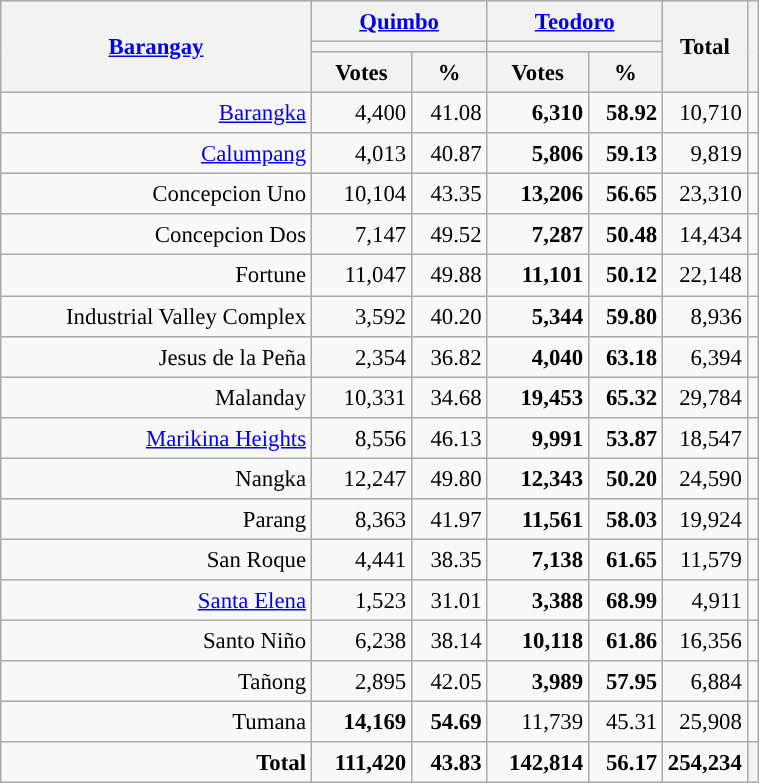<table class="wikitable collapsible" style="text-align:right; font-size:95%; line-height:20px;">
<tr>
<th rowspan="3" width="200"><a href='#'>Barangay</a></th>
<th colspan="2" width="110"><a href='#'>Quimbo</a></th>
<th colspan="2" width="110"><a href='#'>Teodoro</a></th>
<th rowspan="3">Total</th>
<th rowspan="3"></th>
</tr>
<tr>
<th colspan="2" style="background:"></th>
<th colspan="2" style="background:"></th>
</tr>
<tr>
<th>Votes</th>
<th>%</th>
<th>Votes</th>
<th>%</th>
</tr>
<tr>
<td><a href='#'>Barangka</a></td>
<td align="right">4,400</td>
<td align="right">41.08</td>
<td style="background:#"><strong>6,310</strong></td>
<td style="background:#"><strong>58.92</strong></td>
<td align="right">10,710</td>
<td></td>
</tr>
<tr>
<td><a href='#'>Calumpang</a></td>
<td align="right">4,013</td>
<td align="right">40.87</td>
<td style="background:#"><strong>5,806</strong></td>
<td style="background:#"><strong>59.13</strong></td>
<td align="right">9,819</td>
<td></td>
</tr>
<tr>
<td>Concepcion Uno</td>
<td align="right">10,104</td>
<td align="right">43.35</td>
<td style="background:#"><strong>13,206</strong></td>
<td style="background:#"><strong>56.65</strong></td>
<td align="right">23,310</td>
<td></td>
</tr>
<tr>
<td>Concepcion Dos</td>
<td align="right">7,147</td>
<td align="right">49.52</td>
<td style="background:#"><strong>7,287</strong></td>
<td style="background:#"><strong>50.48</strong></td>
<td align="right">14,434</td>
<td></td>
</tr>
<tr>
<td>Fortune</td>
<td align="right">11,047</td>
<td align="right">49.88</td>
<td style="background:#"><strong>11,101</strong></td>
<td style="background:#"><strong>50.12</strong></td>
<td align="right">22,148</td>
<td></td>
</tr>
<tr>
<td>Industrial Valley Complex</td>
<td align="right">3,592</td>
<td align="right">40.20</td>
<td style="background:#"><strong>5,344</strong></td>
<td style="background:#"><strong>59.80</strong></td>
<td align="right">8,936</td>
<td></td>
</tr>
<tr>
<td>Jesus de la Peña</td>
<td align="right">2,354</td>
<td align="right">36.82</td>
<td style="background:#"><strong>4,040</strong></td>
<td style="background:#"><strong>63.18</strong></td>
<td align="right">6,394</td>
<td></td>
</tr>
<tr>
<td>Malanday</td>
<td align="right">10,331</td>
<td align="right">34.68</td>
<td style="background:#"><strong>19,453</strong></td>
<td style="background:#"><strong>65.32</strong></td>
<td align="right">29,784</td>
<td></td>
</tr>
<tr>
<td><a href='#'>Marikina Heights</a></td>
<td align="right">8,556</td>
<td align="right">46.13</td>
<td style="background:#"><strong>9,991</strong></td>
<td style="background:#"><strong>53.87</strong></td>
<td align="right">18,547</td>
<td></td>
</tr>
<tr>
<td>Nangka</td>
<td align="right">12,247</td>
<td align="right">49.80</td>
<td style="background:#"><strong>12,343</strong></td>
<td style="background:#"><strong>50.20</strong></td>
<td align="right">24,590</td>
<td></td>
</tr>
<tr>
<td>Parang</td>
<td align="right">8,363</td>
<td align="right">41.97</td>
<td style="background:#"><strong>11,561</strong></td>
<td style="background:#"><strong>58.03</strong></td>
<td align="right">19,924</td>
<td></td>
</tr>
<tr>
<td>San Roque</td>
<td align="right">4,441</td>
<td align="right">38.35</td>
<td style="background:#"><strong>7,138</strong></td>
<td style="background:#"><strong>61.65</strong></td>
<td align="right">11,579</td>
<td></td>
</tr>
<tr>
<td><a href='#'>Santa Elena</a></td>
<td align="right">1,523</td>
<td align="right">31.01</td>
<td style="background:#"><strong>3,388</strong></td>
<td style="background:#"><strong>68.99</strong></td>
<td align="right">4,911</td>
<td></td>
</tr>
<tr>
<td>Santo Niño</td>
<td align="right">6,238</td>
<td align="right">38.14</td>
<td style="background:#"><strong>10,118</strong></td>
<td style="background:#"><strong>61.86</strong></td>
<td align="right">16,356</td>
<td></td>
</tr>
<tr>
<td>Tañong</td>
<td align="right">2,895</td>
<td align="right">42.05</td>
<td style="background:#"><strong>3,989</strong></td>
<td style="background:#"><strong>57.95</strong></td>
<td align="right">6,884</td>
<td></td>
</tr>
<tr>
<td>Tumana</td>
<td style="background:#"><strong>14,169</strong></td>
<td style="background:#"><strong>54.69</strong></td>
<td align="right">11,739</td>
<td align="right">45.31</td>
<td align="right">25,908</td>
<td></td>
</tr>
<tr>
<td><strong>Total</strong></td>
<td align="right"><strong>111,420</strong></td>
<td align="right"><strong>43.83</strong></td>
<td style="background:#"><strong>142,814</strong></td>
<td style="background:#"><strong>56.17</strong></td>
<td align="right"><strong>254,234</strong></td>
<th></th>
</tr>
</table>
